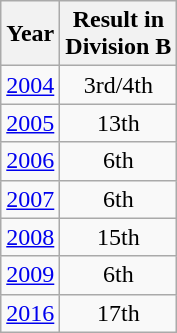<table class="wikitable" style="text-align:center">
<tr>
<th>Year</th>
<th>Result in<br>Division B</th>
</tr>
<tr>
<td><a href='#'>2004</a></td>
<td>3rd/4th</td>
</tr>
<tr>
<td><a href='#'>2005</a></td>
<td>13th</td>
</tr>
<tr>
<td><a href='#'>2006</a></td>
<td>6th</td>
</tr>
<tr>
<td><a href='#'>2007</a></td>
<td>6th</td>
</tr>
<tr>
<td><a href='#'>2008</a></td>
<td>15th</td>
</tr>
<tr>
<td><a href='#'>2009</a></td>
<td>6th</td>
</tr>
<tr>
<td><a href='#'>2016</a></td>
<td>17th</td>
</tr>
</table>
